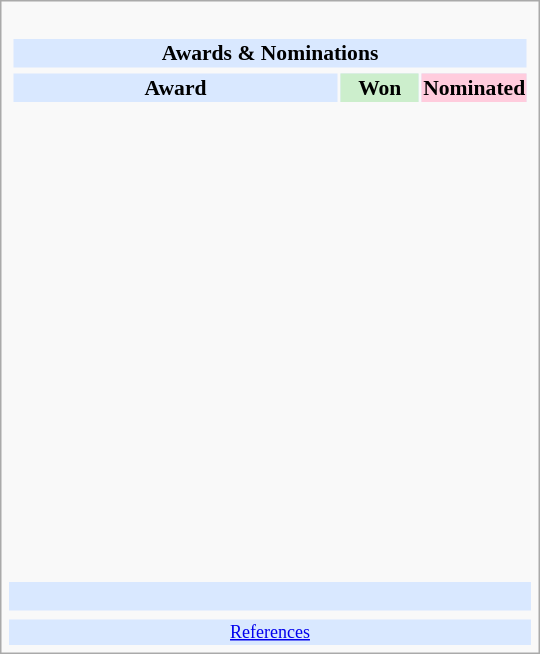<table class="infobox" style="width: 25em; text-align: left; font-size: 90%; vertical-align: middle;">
<tr>
<td colspan=3><br><table class="collapsible collapsed" width=100%>
<tr>
<th colspan=3 style="background-color: #D9E8FF; text-align: center;">Awards & Nominations</th>
</tr>
<tr>
</tr>
<tr style="background:#d9e8ff; text-align:center;">
<td style="text-align:center;"><strong>Award</strong></td>
<td style="text-align:center; background:#cec; text-size:0.9em; width:50px;"><strong>Won</strong></td>
<td style="text-align:center; background:#fcd; text-size:0.9em; width:50px;"><strong>Nominated</strong></td>
</tr>
<tr>
<td style="text-align:center;"><br></td>
<td></td>
<td></td>
</tr>
<tr>
<td style="text-align:center;"><br></td>
<td></td>
<td></td>
</tr>
<tr>
<td style="text-align:center;"><br></td>
<td></td>
<td></td>
</tr>
<tr>
<td style="text-align:center;"><br></td>
<td></td>
<td></td>
</tr>
<tr>
<td style="text-align:center;"><br></td>
<td></td>
<td></td>
</tr>
<tr>
<td style="text-align:center;"><br></td>
<td></td>
<td></td>
</tr>
<tr>
<td style="text-align:center;"><br></td>
<td></td>
<td></td>
</tr>
<tr>
<td style="text-align:center;"><br></td>
<td></td>
<td></td>
</tr>
<tr>
<td style="text-align:center;"><br></td>
<td></td>
<td></td>
</tr>
<tr>
<td style="text-align:center;"><br></td>
<td></td>
<td></td>
</tr>
<tr>
<td style="text-align:center;"><br></td>
<td></td>
<td></td>
</tr>
<tr>
<td style="text-align:center;"><br></td>
<td></td>
<td></td>
</tr>
<tr>
<td style="text-align:center;"><br></td>
<td></td>
<td></td>
</tr>
<tr>
<td style="text-align:center;"><br></td>
<td></td>
<td></td>
</tr>
<tr>
<td style="text-align:center;"><br></td>
<td></td>
<td></td>
</tr>
</table>
</td>
</tr>
<tr style="background:#d9e8ff;">
<td style="text-align:center;" colspan="3"><br></td>
</tr>
<tr>
<td></td>
<td></td>
<td></td>
</tr>
<tr style="background:#d9e8ff;">
<td colspan="3" style="font-size: smaller; text-align:center;"><a href='#'>References</a></td>
</tr>
</table>
